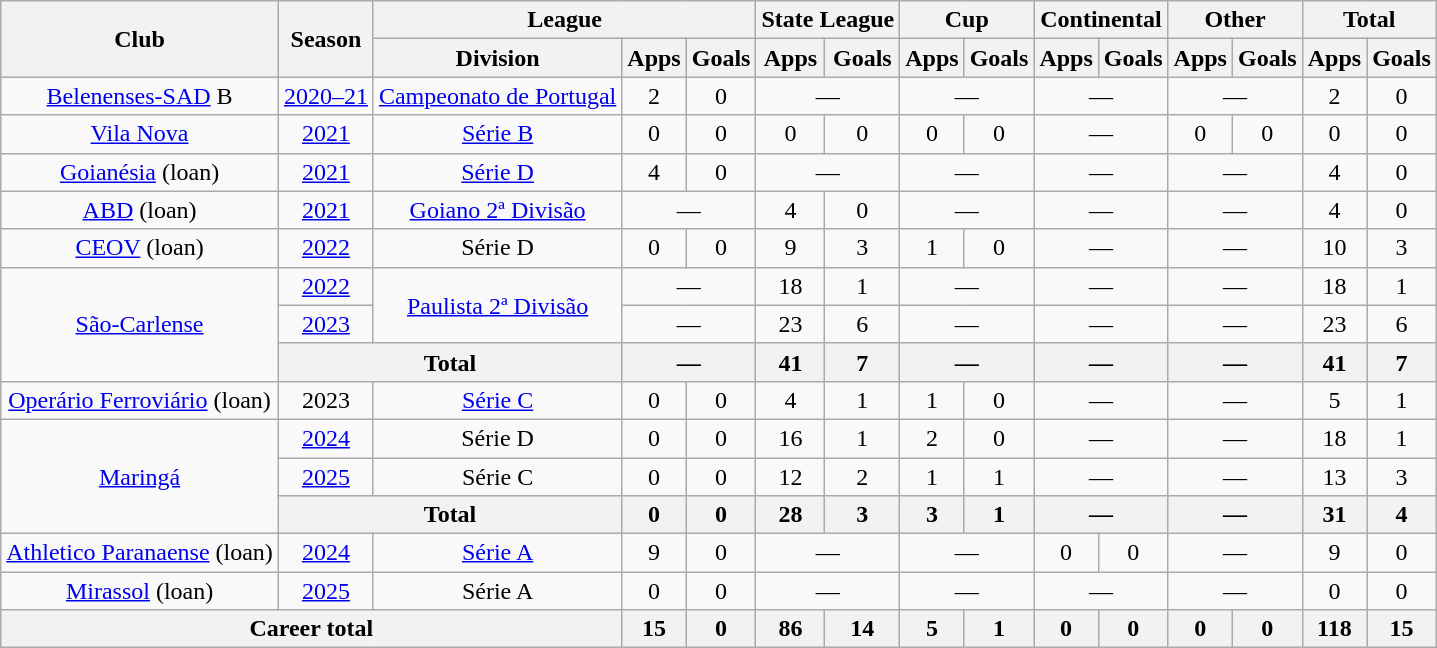<table class="wikitable" style="text-align: center;">
<tr>
<th rowspan="2">Club</th>
<th rowspan="2">Season</th>
<th colspan="3">League</th>
<th colspan="2">State League</th>
<th colspan="2">Cup</th>
<th colspan="2">Continental</th>
<th colspan="2">Other</th>
<th colspan="2">Total</th>
</tr>
<tr>
<th>Division</th>
<th>Apps</th>
<th>Goals</th>
<th>Apps</th>
<th>Goals</th>
<th>Apps</th>
<th>Goals</th>
<th>Apps</th>
<th>Goals</th>
<th>Apps</th>
<th>Goals</th>
<th>Apps</th>
<th>Goals</th>
</tr>
<tr>
<td><a href='#'>Belenenses-SAD</a> B</td>
<td><a href='#'>2020–21</a></td>
<td><a href='#'>Campeonato de Portugal</a></td>
<td>2</td>
<td>0</td>
<td colspan="2">—</td>
<td colspan="2">—</td>
<td colspan="2">—</td>
<td colspan="2">—</td>
<td>2</td>
<td>0</td>
</tr>
<tr>
<td><a href='#'>Vila Nova</a></td>
<td><a href='#'>2021</a></td>
<td><a href='#'>Série B</a></td>
<td>0</td>
<td>0</td>
<td>0</td>
<td>0</td>
<td>0</td>
<td>0</td>
<td colspan="2">—</td>
<td>0</td>
<td>0</td>
<td>0</td>
<td>0</td>
</tr>
<tr>
<td><a href='#'>Goianésia</a> (loan)</td>
<td><a href='#'>2021</a></td>
<td><a href='#'>Série D</a></td>
<td>4</td>
<td>0</td>
<td colspan="2">—</td>
<td colspan="2">—</td>
<td colspan="2">—</td>
<td colspan="2">—</td>
<td>4</td>
<td>0</td>
</tr>
<tr>
<td><a href='#'>ABD</a> (loan)</td>
<td><a href='#'>2021</a></td>
<td><a href='#'>Goiano 2ª Divisão</a></td>
<td colspan="2">—</td>
<td>4</td>
<td>0</td>
<td colspan="2">—</td>
<td colspan="2">—</td>
<td colspan="2">—</td>
<td>4</td>
<td>0</td>
</tr>
<tr>
<td><a href='#'>CEOV</a> (loan)</td>
<td><a href='#'>2022</a></td>
<td>Série D</td>
<td>0</td>
<td>0</td>
<td>9</td>
<td>3</td>
<td>1</td>
<td>0</td>
<td colspan="2">—</td>
<td colspan="2">—</td>
<td>10</td>
<td>3</td>
</tr>
<tr>
<td rowspan="3"><a href='#'>São-Carlense</a></td>
<td><a href='#'>2022</a></td>
<td rowspan="2"><a href='#'>Paulista 2ª Divisão</a></td>
<td colspan="2">—</td>
<td>18</td>
<td>1</td>
<td colspan="2">—</td>
<td colspan="2">—</td>
<td colspan="2">—</td>
<td>18</td>
<td>1</td>
</tr>
<tr>
<td><a href='#'>2023</a></td>
<td colspan="2">—</td>
<td>23</td>
<td>6</td>
<td colspan="2">—</td>
<td colspan="2">—</td>
<td colspan="2">—</td>
<td>23</td>
<td>6</td>
</tr>
<tr>
<th colspan="2">Total</th>
<th colspan="2">—</th>
<th>41</th>
<th>7</th>
<th colspan="2">—</th>
<th colspan="2">—</th>
<th colspan="2">—</th>
<th>41</th>
<th>7</th>
</tr>
<tr>
<td><a href='#'>Operário Ferroviário</a> (loan)</td>
<td>2023</td>
<td><a href='#'>Série C</a></td>
<td>0</td>
<td>0</td>
<td>4</td>
<td>1</td>
<td>1</td>
<td>0</td>
<td colspan="2">—</td>
<td colspan="2">—</td>
<td>5</td>
<td>1</td>
</tr>
<tr>
<td rowspan="3"><a href='#'>Maringá</a></td>
<td><a href='#'>2024</a></td>
<td>Série D</td>
<td>0</td>
<td>0</td>
<td>16</td>
<td>1</td>
<td>2</td>
<td>0</td>
<td colspan="2">—</td>
<td colspan="2">—</td>
<td>18</td>
<td>1</td>
</tr>
<tr>
<td><a href='#'>2025</a></td>
<td>Série C</td>
<td>0</td>
<td>0</td>
<td>12</td>
<td>2</td>
<td>1</td>
<td>1</td>
<td colspan="2">—</td>
<td colspan="2">—</td>
<td>13</td>
<td>3</td>
</tr>
<tr>
<th colspan="2">Total</th>
<th>0</th>
<th>0</th>
<th>28</th>
<th>3</th>
<th>3</th>
<th>1</th>
<th colspan="2">—</th>
<th colspan="2">—</th>
<th>31</th>
<th>4</th>
</tr>
<tr>
<td><a href='#'>Athletico Paranaense</a> (loan)</td>
<td><a href='#'>2024</a></td>
<td><a href='#'>Série A</a></td>
<td>9</td>
<td>0</td>
<td colspan="2">—</td>
<td colspan="2">—</td>
<td>0</td>
<td>0</td>
<td colspan="2">—</td>
<td>9</td>
<td>0</td>
</tr>
<tr>
<td><a href='#'>Mirassol</a> (loan)</td>
<td><a href='#'>2025</a></td>
<td>Série A</td>
<td>0</td>
<td>0</td>
<td colspan="2">—</td>
<td colspan="2">—</td>
<td colspan="2">—</td>
<td colspan="2">—</td>
<td>0</td>
<td>0</td>
</tr>
<tr>
<th colspan="3"><strong>Career total</strong></th>
<th>15</th>
<th>0</th>
<th>86</th>
<th>14</th>
<th>5</th>
<th>1</th>
<th>0</th>
<th>0</th>
<th>0</th>
<th>0</th>
<th>118</th>
<th>15</th>
</tr>
</table>
